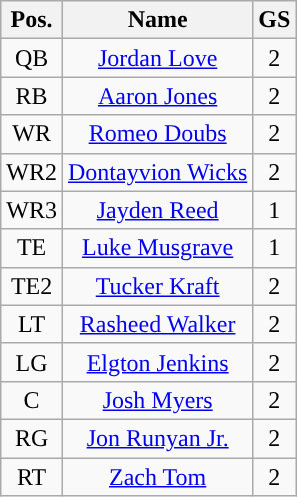<table class="wikitable" style="text-align:center">
<tr>
<th>Pos.</th>
<th>Name</th>
<th>GS</th>
</tr>
<tr>
<td>QB</td>
<td><a href='#'>Jordan Love</a></td>
<td>2</td>
</tr>
<tr>
<td>RB</td>
<td><a href='#'>Aaron Jones</a></td>
<td>2</td>
</tr>
<tr>
<td>WR</td>
<td><a href='#'>Romeo Doubs</a></td>
<td>2</td>
</tr>
<tr>
<td>WR2</td>
<td><a href='#'>Dontayvion Wicks</a></td>
<td>2</td>
</tr>
<tr>
<td>WR3</td>
<td><a href='#'>Jayden Reed</a></td>
<td>1</td>
</tr>
<tr>
<td>TE</td>
<td><a href='#'>Luke Musgrave</a></td>
<td>1</td>
</tr>
<tr>
<td>TE2</td>
<td><a href='#'>Tucker Kraft</a></td>
<td>2</td>
</tr>
<tr>
<td>LT</td>
<td><a href='#'>Rasheed Walker</a></td>
<td>2</td>
</tr>
<tr>
<td>LG</td>
<td><a href='#'>Elgton Jenkins</a></td>
<td>2</td>
</tr>
<tr>
<td>C</td>
<td><a href='#'>Josh Myers</a></td>
<td>2</td>
</tr>
<tr>
<td>RG</td>
<td><a href='#'>Jon Runyan Jr.</a></td>
<td>2</td>
</tr>
<tr>
<td>RT</td>
<td><a href='#'>Zach Tom</a></td>
<td>2</td>
</tr>
</table>
